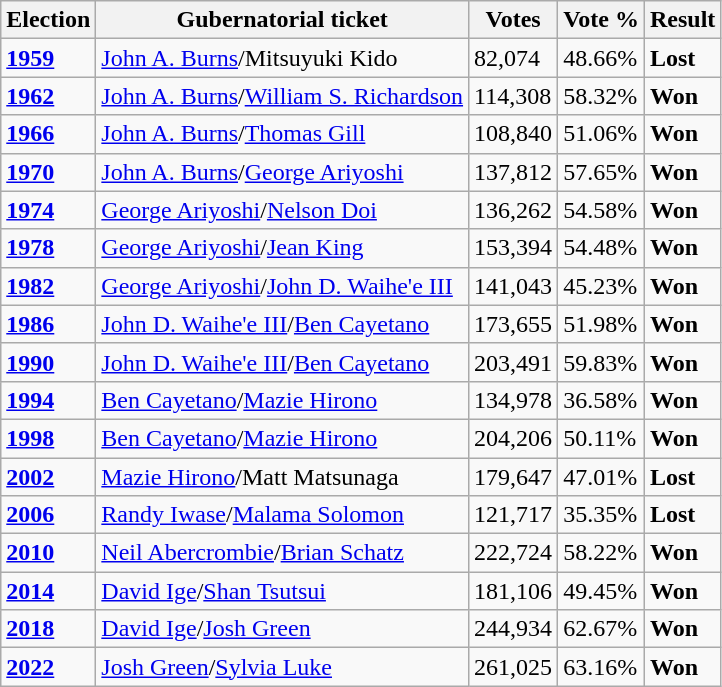<table class="wikitable">
<tr>
<th>Election</th>
<th>Gubernatorial ticket</th>
<th>Votes</th>
<th>Vote %</th>
<th>Result</th>
</tr>
<tr>
<td><strong><a href='#'>1959</a></strong></td>
<td><a href='#'>John A. Burns</a>/Mitsuyuki Kido</td>
<td>82,074</td>
<td>48.66%</td>
<td><strong>Lost</strong> </td>
</tr>
<tr>
<td><strong><a href='#'>1962</a></strong></td>
<td><a href='#'>John A. Burns</a>/<a href='#'>William S. Richardson</a></td>
<td>114,308</td>
<td>58.32%</td>
<td><strong>Won</strong> </td>
</tr>
<tr>
<td><strong><a href='#'>1966</a></strong></td>
<td><a href='#'>John A. Burns</a>/<a href='#'>Thomas Gill</a></td>
<td>108,840</td>
<td>51.06%</td>
<td><strong>Won</strong> </td>
</tr>
<tr>
<td><strong><a href='#'>1970</a></strong></td>
<td><a href='#'>John A. Burns</a>/<a href='#'>George Ariyoshi</a></td>
<td>137,812</td>
<td>57.65%</td>
<td><strong>Won</strong> </td>
</tr>
<tr>
<td><strong><a href='#'>1974</a></strong></td>
<td><a href='#'>George Ariyoshi</a>/<a href='#'>Nelson Doi</a></td>
<td>136,262</td>
<td>54.58%</td>
<td><strong>Won</strong> </td>
</tr>
<tr>
<td><strong><a href='#'>1978</a></strong></td>
<td><a href='#'>George Ariyoshi</a>/<a href='#'>Jean King</a></td>
<td>153,394</td>
<td>54.48%</td>
<td><strong>Won</strong> </td>
</tr>
<tr>
<td><strong><a href='#'>1982</a></strong></td>
<td><a href='#'>George Ariyoshi</a>/<a href='#'>John D. Waihe'e III</a></td>
<td>141,043</td>
<td>45.23%</td>
<td><strong>Won</strong> </td>
</tr>
<tr>
<td><strong><a href='#'>1986</a></strong></td>
<td><a href='#'>John D. Waihe'e III</a>/<a href='#'>Ben Cayetano</a></td>
<td>173,655</td>
<td>51.98%</td>
<td><strong>Won</strong> </td>
</tr>
<tr>
<td><strong><a href='#'>1990</a></strong></td>
<td><a href='#'>John D. Waihe'e III</a>/<a href='#'>Ben Cayetano</a></td>
<td>203,491</td>
<td>59.83%</td>
<td><strong>Won</strong> </td>
</tr>
<tr>
<td><strong><a href='#'>1994</a></strong></td>
<td><a href='#'>Ben Cayetano</a>/<a href='#'>Mazie Hirono</a></td>
<td>134,978</td>
<td>36.58%</td>
<td><strong>Won</strong> </td>
</tr>
<tr>
<td><strong><a href='#'>1998</a></strong></td>
<td><a href='#'>Ben Cayetano</a>/<a href='#'>Mazie Hirono</a></td>
<td>204,206</td>
<td>50.11%</td>
<td><strong>Won</strong> </td>
</tr>
<tr>
<td><strong><a href='#'>2002</a></strong></td>
<td><a href='#'>Mazie Hirono</a>/Matt Matsunaga</td>
<td>179,647</td>
<td>47.01%</td>
<td><strong>Lost</strong> </td>
</tr>
<tr>
<td><strong><a href='#'>2006</a></strong></td>
<td><a href='#'>Randy Iwase</a>/<a href='#'>Malama Solomon</a></td>
<td>121,717</td>
<td>35.35%</td>
<td><strong>Lost</strong> </td>
</tr>
<tr>
<td><strong><a href='#'>2010</a></strong></td>
<td><a href='#'>Neil Abercrombie</a>/<a href='#'>Brian Schatz</a></td>
<td>222,724</td>
<td>58.22%</td>
<td><strong>Won</strong> </td>
</tr>
<tr>
<td><strong><a href='#'>2014</a></strong></td>
<td><a href='#'>David Ige</a>/<a href='#'>Shan Tsutsui</a></td>
<td>181,106</td>
<td>49.45%</td>
<td><strong>Won</strong> </td>
</tr>
<tr>
<td><strong><a href='#'>2018</a></strong></td>
<td><a href='#'>David Ige</a>/<a href='#'>Josh Green</a></td>
<td>244,934</td>
<td>62.67%</td>
<td><strong>Won</strong> </td>
</tr>
<tr>
<td><strong><a href='#'>2022</a></strong></td>
<td><a href='#'>Josh Green</a>/<a href='#'>Sylvia Luke</a></td>
<td>261,025</td>
<td>63.16%</td>
<td><strong>Won</strong> </td>
</tr>
</table>
